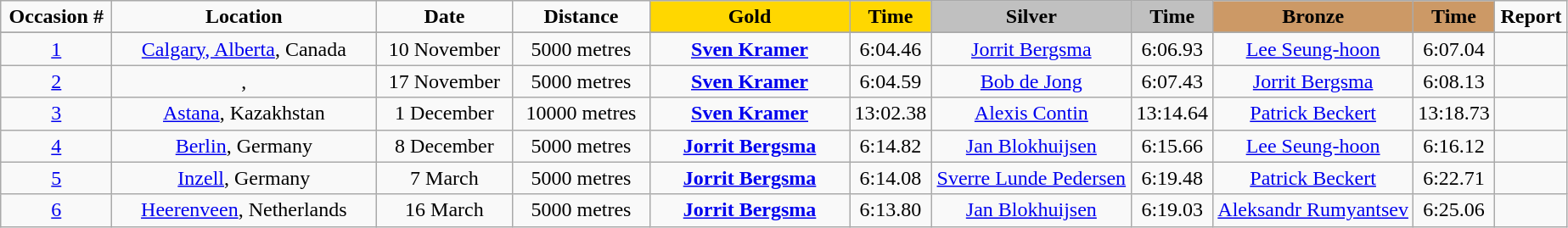<table class="wikitable">
<tr>
<td width="80" align="center"><strong>Occasion #</strong></td>
<td width="200" align="center"><strong>Location</strong></td>
<td width="100" align="center"><strong>Date</strong></td>
<td width="100" align="center"><strong>Distance</strong></td>
<td width="150" bgcolor="gold" align="center"><strong>Gold</strong></td>
<td width="50" bgcolor="gold" align="center"><strong>Time</strong></td>
<td width="150" bgcolor="silver" align="center"><strong>Silver</strong></td>
<td width="50" bgcolor="silver" align="center"><strong>Time</strong></td>
<td width="150" bgcolor="#CC9966" align="center"><strong>Bronze</strong></td>
<td width="50" bgcolor="#CC9966" align="center"><strong>Time</strong></td>
<td width="50" align="center"><strong>Report</strong></td>
</tr>
<tr bgcolor="#cccccc">
</tr>
<tr>
<td align="center"><a href='#'>1</a></td>
<td align="center"><a href='#'>Calgary, Alberta</a>, Canada</td>
<td align="center">10 November</td>
<td align="center">5000 metres</td>
<td align="center"><strong><a href='#'>Sven Kramer</a><br><small></small></strong></td>
<td align="center">6:04.46</td>
<td align="center"><a href='#'>Jorrit Bergsma</a><br><small></small></td>
<td align="center">6:06.93</td>
<td align="center"><a href='#'>Lee Seung-hoon</a><br><small></small></td>
<td align="center">6:07.04</td>
<td align="center"></td>
</tr>
<tr>
<td align="center"><a href='#'>2</a></td>
<td align="center">, </td>
<td align="center">17 November</td>
<td align="center">5000 metres</td>
<td align="center"><strong><a href='#'>Sven Kramer</a></strong><br><small></small></td>
<td align="center">6:04.59</td>
<td align="center"><a href='#'>Bob de Jong</a><br><small></small></td>
<td align="center">6:07.43</td>
<td align="center"><a href='#'>Jorrit Bergsma</a><br><small></small></td>
<td align="center">6:08.13</td>
<td align="center"></td>
</tr>
<tr>
<td align="center"><a href='#'>3</a></td>
<td align="center"><a href='#'>Astana</a>, Kazakhstan</td>
<td align="center">1 December</td>
<td align="center">10000 metres</td>
<td align="center"><strong><a href='#'>Sven Kramer</a></strong><br><small></small></td>
<td align="center">13:02.38</td>
<td align="center"><a href='#'>Alexis Contin</a><br><small></small></td>
<td align="center">13:14.64</td>
<td align="center"><a href='#'>Patrick Beckert</a><br><small></small></td>
<td align="center">13:18.73</td>
<td align="center"></td>
</tr>
<tr>
<td align="center"><a href='#'>4</a></td>
<td align="center"><a href='#'>Berlin</a>, Germany</td>
<td align="center">8 December</td>
<td align="center">5000 metres</td>
<td align="center"><strong><a href='#'>Jorrit Bergsma</a></strong><br><small></small></td>
<td align="center">6:14.82</td>
<td align="center"><a href='#'>Jan Blokhuijsen</a><br><small></small></td>
<td align="center">6:15.66</td>
<td align="center"><a href='#'>Lee Seung-hoon</a><br><small></small></td>
<td align="center">6:16.12</td>
<td align="center"></td>
</tr>
<tr>
<td align="center"><a href='#'>5</a></td>
<td align="center"><a href='#'>Inzell</a>, Germany</td>
<td align="center">7 March</td>
<td align="center">5000 metres</td>
<td align="center"><strong><a href='#'>Jorrit Bergsma</a></strong><br><small></small></td>
<td align="center">6:14.08</td>
<td align="center"><a href='#'>Sverre Lunde Pedersen</a><br><small></small></td>
<td align="center">6:19.48</td>
<td align="center"><a href='#'>Patrick Beckert</a><br><small></small></td>
<td align="center">6:22.71</td>
<td align="center"></td>
</tr>
<tr>
<td align="center"><a href='#'>6</a></td>
<td align="center"><a href='#'>Heerenveen</a>, Netherlands</td>
<td align="center">16 March</td>
<td align="center">5000 metres</td>
<td align="center"><strong><a href='#'>Jorrit Bergsma</a></strong><br><small></small></td>
<td align="center">6:13.80</td>
<td align="center"><a href='#'>Jan Blokhuijsen</a><br><small></small></td>
<td align="center">6:19.03</td>
<td align="center"><a href='#'>Aleksandr Rumyantsev</a><br><small></small></td>
<td align="center">6:25.06</td>
<td align="center"></td>
</tr>
</table>
